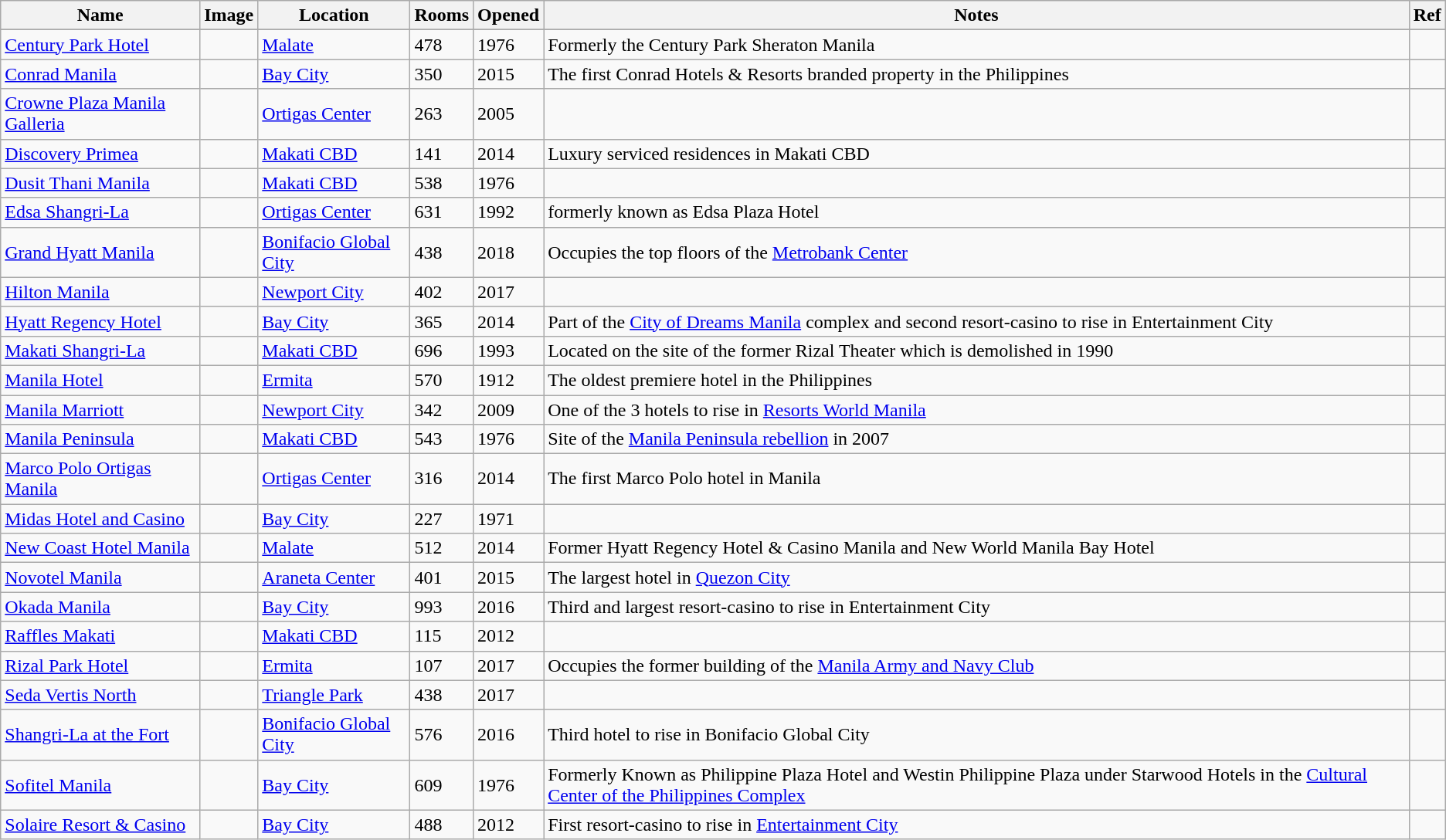<table class="wikitable sortable">
<tr>
<th>Name</th>
<th class="unsortable">Image</th>
<th>Location</th>
<th>Rooms</th>
<th>Opened</th>
<th>Notes</th>
<th>Ref</th>
</tr>
<tr>
</tr>
<tr>
<td><a href='#'>Century Park Hotel</a></td>
<td></td>
<td><a href='#'>Malate</a></td>
<td>478</td>
<td>1976</td>
<td>Formerly the Century Park Sheraton Manila</td>
<td></td>
</tr>
<tr>
<td><a href='#'>Conrad Manila</a></td>
<td></td>
<td><a href='#'>Bay City</a></td>
<td>350</td>
<td>2015</td>
<td>The first Conrad Hotels & Resorts branded property in the Philippines</td>
<td></td>
</tr>
<tr>
<td><a href='#'>Crowne Plaza Manila Galleria</a></td>
<td></td>
<td><a href='#'>Ortigas Center</a></td>
<td>263</td>
<td>2005</td>
<td></td>
<td></td>
</tr>
<tr>
<td><a href='#'>Discovery Primea</a></td>
<td></td>
<td><a href='#'>Makati CBD</a></td>
<td>141</td>
<td>2014</td>
<td>Luxury serviced residences in Makati CBD</td>
<td></td>
</tr>
<tr>
<td><a href='#'>Dusit Thani Manila</a></td>
<td></td>
<td><a href='#'>Makati CBD</a></td>
<td>538</td>
<td>1976</td>
<td></td>
<td></td>
</tr>
<tr>
<td><a href='#'>Edsa Shangri-La</a></td>
<td></td>
<td><a href='#'>Ortigas Center</a></td>
<td>631</td>
<td>1992</td>
<td>formerly known as Edsa Plaza Hotel</td>
<td></td>
</tr>
<tr>
<td><a href='#'>Grand Hyatt Manila</a></td>
<td></td>
<td><a href='#'>Bonifacio Global City</a></td>
<td>438</td>
<td>2018</td>
<td>Occupies the top floors of the <a href='#'>Metrobank Center</a></td>
<td></td>
</tr>
<tr>
<td><a href='#'>Hilton Manila</a></td>
<td></td>
<td><a href='#'>Newport City</a></td>
<td>402</td>
<td>2017</td>
<td></td>
<td></td>
</tr>
<tr>
<td><a href='#'>Hyatt Regency Hotel</a></td>
<td></td>
<td><a href='#'>Bay City</a></td>
<td>365</td>
<td>2014</td>
<td>Part of the <a href='#'>City of Dreams Manila</a> complex and second resort-casino to rise in Entertainment City</td>
<td></td>
</tr>
<tr>
<td><a href='#'>Makati Shangri-La</a></td>
<td></td>
<td><a href='#'>Makati CBD</a></td>
<td>696</td>
<td>1993</td>
<td>Located on the site of the former Rizal Theater which is demolished in 1990</td>
<td></td>
</tr>
<tr>
<td><a href='#'>Manila Hotel</a></td>
<td></td>
<td><a href='#'>Ermita</a></td>
<td>570</td>
<td>1912</td>
<td>The oldest premiere hotel in the Philippines</td>
<td></td>
</tr>
<tr>
<td><a href='#'>Manila Marriott</a></td>
<td></td>
<td><a href='#'>Newport City</a></td>
<td>342</td>
<td>2009</td>
<td>One of the 3 hotels to rise in <a href='#'>Resorts World Manila</a></td>
<td></td>
</tr>
<tr>
<td><a href='#'>Manila Peninsula</a></td>
<td></td>
<td><a href='#'>Makati CBD</a></td>
<td>543</td>
<td>1976</td>
<td>Site of the <a href='#'>Manila Peninsula rebellion</a> in 2007</td>
<td></td>
</tr>
<tr>
<td><a href='#'>Marco Polo Ortigas Manila</a></td>
<td></td>
<td><a href='#'>Ortigas Center</a></td>
<td>316</td>
<td>2014</td>
<td>The first Marco Polo hotel in Manila</td>
<td></td>
</tr>
<tr>
<td><a href='#'>Midas Hotel and Casino</a></td>
<td></td>
<td><a href='#'>Bay City</a></td>
<td>227</td>
<td>1971</td>
<td></td>
<td></td>
</tr>
<tr>
<td><a href='#'>New Coast Hotel Manila</a></td>
<td></td>
<td><a href='#'>Malate</a></td>
<td>512</td>
<td>2014</td>
<td>Former Hyatt Regency Hotel & Casino Manila and New World Manila Bay Hotel</td>
<td></td>
</tr>
<tr>
<td><a href='#'>Novotel Manila</a></td>
<td></td>
<td><a href='#'>Araneta Center</a></td>
<td>401</td>
<td>2015</td>
<td>The largest hotel in <a href='#'>Quezon City</a></td>
<td></td>
</tr>
<tr>
<td><a href='#'>Okada Manila</a></td>
<td></td>
<td><a href='#'>Bay City</a></td>
<td>993</td>
<td>2016</td>
<td>Third and largest resort-casino to rise in Entertainment City</td>
<td></td>
</tr>
<tr>
<td><a href='#'>Raffles Makati</a></td>
<td></td>
<td><a href='#'>Makati CBD</a></td>
<td>115</td>
<td>2012</td>
<td></td>
<td></td>
</tr>
<tr>
<td><a href='#'>Rizal Park Hotel</a></td>
<td></td>
<td><a href='#'>Ermita</a></td>
<td>107</td>
<td>2017</td>
<td>Occupies the former building of the <a href='#'>Manila Army and Navy Club</a></td>
<td></td>
</tr>
<tr>
<td><a href='#'>Seda Vertis North</a></td>
<td></td>
<td><a href='#'>Triangle Park</a></td>
<td>438</td>
<td>2017</td>
<td></td>
<td></td>
</tr>
<tr>
<td><a href='#'>Shangri-La at the Fort</a></td>
<td></td>
<td><a href='#'>Bonifacio Global City</a></td>
<td>576</td>
<td>2016</td>
<td>Third hotel to rise in Bonifacio Global City</td>
<td></td>
</tr>
<tr>
<td><a href='#'>Sofitel Manila</a></td>
<td></td>
<td><a href='#'>Bay City</a></td>
<td>609</td>
<td>1976</td>
<td>Formerly Known as Philippine Plaza Hotel and Westin Philippine Plaza under Starwood Hotels in the <a href='#'>Cultural Center of the Philippines Complex</a></td>
<td></td>
</tr>
<tr>
<td><a href='#'>Solaire Resort & Casino</a></td>
<td></td>
<td><a href='#'>Bay City</a></td>
<td>488</td>
<td>2012</td>
<td>First resort-casino to rise in <a href='#'>Entertainment City</a></td>
<td></td>
</tr>
</table>
